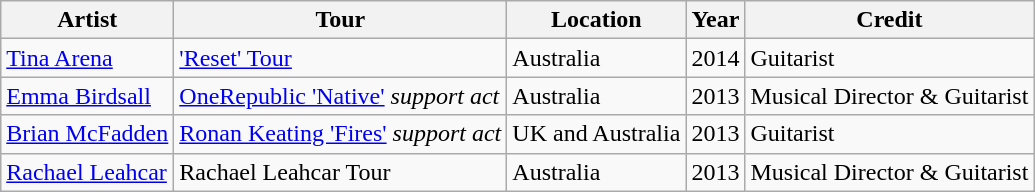<table class="wikitable">
<tr>
<th>Artist</th>
<th>Tour</th>
<th>Location</th>
<th>Year</th>
<th>Credit</th>
</tr>
<tr>
<td><a href='#'>Tina Arena</a></td>
<td><a href='#'>'Reset' Tour</a></td>
<td>Australia</td>
<td>2014</td>
<td>Guitarist</td>
</tr>
<tr>
<td><a href='#'>Emma Birdsall</a></td>
<td><a href='#'>OneRepublic 'Native'</a> <em>support act</em></td>
<td>Australia</td>
<td>2013</td>
<td>Musical Director & Guitarist</td>
</tr>
<tr>
<td><a href='#'>Brian McFadden</a></td>
<td><a href='#'>Ronan Keating 'Fires'</a> <em>support act</em></td>
<td>UK and Australia</td>
<td>2013</td>
<td>Guitarist</td>
</tr>
<tr>
<td><a href='#'>Rachael Leahcar</a></td>
<td>Rachael Leahcar Tour</td>
<td>Australia</td>
<td>2013</td>
<td>Musical Director & Guitarist</td>
</tr>
</table>
